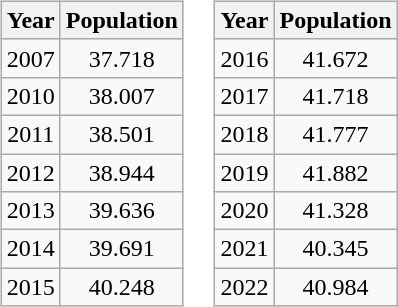<table class="toptextcells">
<tr>
<td><br><table class="wikitable" style="text-align:center;">
<tr>
<th>Year</th>
<th>Population</th>
</tr>
<tr>
<td>2007</td>
<td>37.718</td>
</tr>
<tr>
<td>2010</td>
<td>38.007</td>
</tr>
<tr>
<td>2011</td>
<td>38.501</td>
</tr>
<tr>
<td>2012</td>
<td>38.944</td>
</tr>
<tr>
<td>2013</td>
<td>39.636</td>
</tr>
<tr>
<td>2014</td>
<td>39.691</td>
</tr>
<tr>
<td>2015</td>
<td>40.248</td>
</tr>
</table>
</td>
<td><br><table class="wikitable" style="text-align:center;">
<tr>
<th>Year</th>
<th>Population</th>
</tr>
<tr>
<td>2016</td>
<td>41.672</td>
</tr>
<tr>
<td>2017</td>
<td>41.718</td>
</tr>
<tr>
<td>2018</td>
<td>41.777</td>
</tr>
<tr>
<td>2019</td>
<td>41.882</td>
</tr>
<tr>
<td>2020</td>
<td>41.328</td>
</tr>
<tr>
<td>2021</td>
<td>40.345</td>
</tr>
<tr>
<td>2022</td>
<td>40.984</td>
</tr>
</table>
</td>
</tr>
</table>
